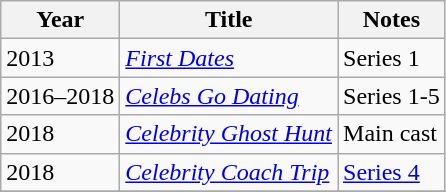<table class="wikitable unsortable">
<tr>
<th>Year</th>
<th>Title</th>
<th>Notes</th>
</tr>
<tr>
<td>2013</td>
<td><em><a href='#'>First Dates</a></em></td>
<td>Series 1</td>
</tr>
<tr>
<td>2016–2018</td>
<td><em><a href='#'>Celebs Go Dating</a></em></td>
<td>Series 1-5</td>
</tr>
<tr>
<td>2018</td>
<td><em><a href='#'>Celebrity Ghost Hunt</a></em></td>
<td>Main cast</td>
</tr>
<tr>
<td>2018</td>
<td><em><a href='#'>Celebrity Coach Trip</a></em></td>
<td><a href='#'>Series 4</a></td>
</tr>
<tr>
</tr>
</table>
